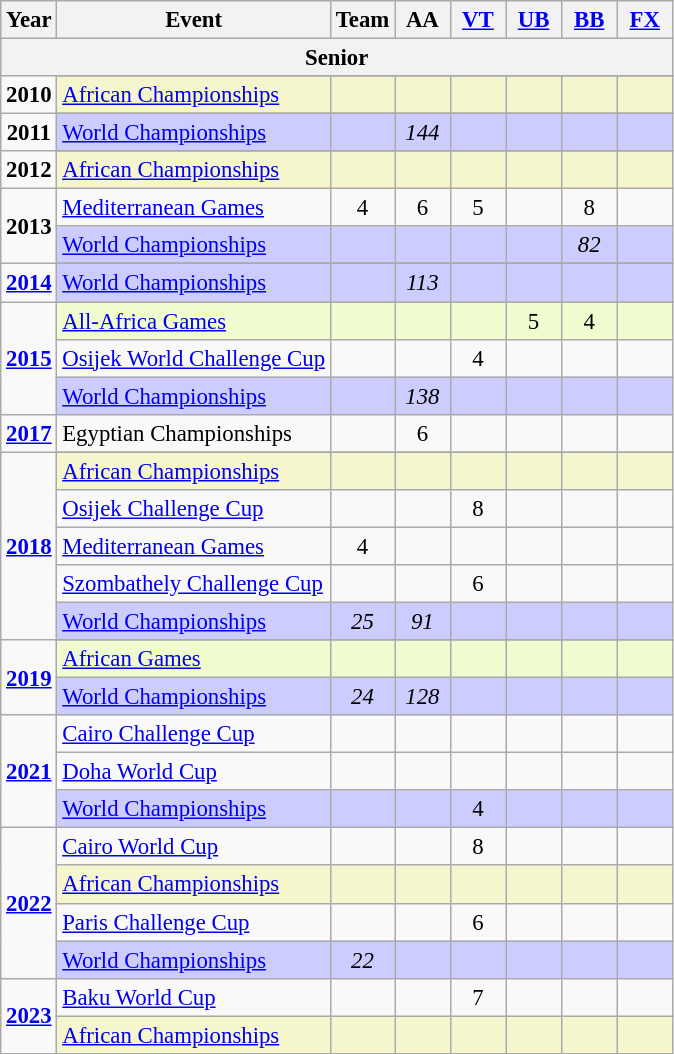<table class="wikitable" style="text-align:center; font-size:95%;">
<tr>
<th align=center>Year</th>
<th align=center>Event</th>
<th style="width:30px;">Team</th>
<th style="width:30px;">AA</th>
<th style="width:30px;"><a href='#'>VT</a></th>
<th style="width:30px;"><a href='#'>UB</a></th>
<th style="width:30px;"><a href='#'>BB</a></th>
<th style="width:30px;"><a href='#'>FX</a></th>
</tr>
<tr>
<th colspan="8"><strong>Senior</strong></th>
</tr>
<tr>
<td rowspan="2"><strong>2010</strong></td>
</tr>
<tr bgcolor=#F5F6CE>
<td align=left><a href='#'>African Championships</a></td>
<td></td>
<td></td>
<td></td>
<td></td>
<td></td>
<td></td>
</tr>
<tr>
<td rowspan="2"><strong>2011</strong></td>
</tr>
<tr bgcolor=#CCCCFF>
<td align=left><a href='#'>World Championships</a></td>
<td></td>
<td><em>144</em></td>
<td></td>
<td></td>
<td></td>
<td></td>
</tr>
<tr>
<td rowspan="2"><strong>2012</strong></td>
</tr>
<tr bgcolor=#F5F6CE>
<td align=left><a href='#'>African Championships</a></td>
<td></td>
<td></td>
<td></td>
<td></td>
<td></td>
<td></td>
</tr>
<tr>
<td rowspan="2"><strong>2013</strong></td>
<td align=left><a href='#'>Mediterranean Games</a></td>
<td>4</td>
<td>6</td>
<td>5</td>
<td></td>
<td>8</td>
<td></td>
</tr>
<tr bgcolor=#CCCCFF>
<td align=left><a href='#'>World Championships</a></td>
<td></td>
<td></td>
<td></td>
<td></td>
<td><em>82</em></td>
<td></td>
</tr>
<tr>
<td rowspan="2"><strong><a href='#'>2014</a></strong></td>
</tr>
<tr bgcolor=#CCCCFF>
<td align=left><a href='#'>World Championships</a></td>
<td></td>
<td><em>113</em></td>
<td></td>
<td></td>
<td></td>
<td></td>
</tr>
<tr>
<td rowspan="4"><strong><a href='#'>2015</a></strong></td>
</tr>
<tr bgcolor=#f0fccf>
<td align=left><a href='#'>All-Africa Games</a></td>
<td></td>
<td></td>
<td></td>
<td>5</td>
<td>4</td>
<td></td>
</tr>
<tr>
<td align=left><a href='#'>Osijek World Challenge Cup</a></td>
<td></td>
<td></td>
<td>4</td>
<td></td>
<td></td>
<td></td>
</tr>
<tr bgcolor=#CCCCFF>
<td align=left><a href='#'>World Championships</a></td>
<td></td>
<td><em>138</em></td>
<td></td>
<td></td>
<td></td>
<td></td>
</tr>
<tr>
<td rowspan="1"><strong><a href='#'>2017</a></strong></td>
<td align=left>Egyptian Championships</td>
<td></td>
<td>6</td>
<td></td>
<td></td>
<td></td>
<td></td>
</tr>
<tr>
<td rowspan="6"><strong><a href='#'>2018</a></strong></td>
</tr>
<tr bgcolor=#F5F6CE>
<td align=left><a href='#'>African Championships</a></td>
<td></td>
<td></td>
<td></td>
<td></td>
<td></td>
<td></td>
</tr>
<tr>
<td align=left><a href='#'>Osijek Challenge Cup</a></td>
<td></td>
<td></td>
<td>8</td>
<td></td>
<td></td>
<td></td>
</tr>
<tr>
<td align=left><a href='#'>Mediterranean Games</a></td>
<td>4</td>
<td></td>
<td></td>
<td></td>
<td></td>
<td></td>
</tr>
<tr>
<td align=left><a href='#'>Szombathely Challenge Cup</a></td>
<td></td>
<td></td>
<td>6</td>
<td></td>
<td></td>
<td></td>
</tr>
<tr bgcolor=#CCCCFF>
<td align=left><a href='#'>World Championships</a></td>
<td><em>25</em></td>
<td><em>91</em></td>
<td></td>
<td></td>
<td></td>
<td></td>
</tr>
<tr>
<td rowspan="3"><strong><a href='#'>2019</a></strong></td>
</tr>
<tr bgcolor=#f0fccf>
<td align=left><a href='#'>African Games</a></td>
<td></td>
<td></td>
<td></td>
<td></td>
<td></td>
<td></td>
</tr>
<tr bgcolor=#CCCCFF>
<td align=left><a href='#'>World Championships</a></td>
<td><em>24</em></td>
<td><em>128</em></td>
<td></td>
<td></td>
<td></td>
<td></td>
</tr>
<tr>
<td rowspan="3"><strong><a href='#'>2021</a></strong></td>
<td align=left><a href='#'>Cairo Challenge Cup</a></td>
<td></td>
<td></td>
<td></td>
<td></td>
<td></td>
<td></td>
</tr>
<tr>
<td align=left><a href='#'>Doha World Cup</a></td>
<td></td>
<td></td>
<td></td>
<td></td>
<td></td>
<td></td>
</tr>
<tr bgcolor=#CCCCFF>
<td align=left><a href='#'>World Championships</a></td>
<td></td>
<td></td>
<td>4</td>
<td></td>
<td></td>
<td></td>
</tr>
<tr>
<td rowspan="4"><strong><a href='#'>2022</a></strong></td>
<td align=left><a href='#'>Cairo World Cup</a></td>
<td></td>
<td></td>
<td>8</td>
<td></td>
<td></td>
<td></td>
</tr>
<tr bgcolor="#f5f6ce">
<td align=left><a href='#'>African Championships</a></td>
<td></td>
<td></td>
<td></td>
<td></td>
<td></td>
<td></td>
</tr>
<tr>
<td align=left><a href='#'>Paris Challenge Cup</a></td>
<td></td>
<td></td>
<td>6</td>
<td></td>
<td></td>
<td></td>
</tr>
<tr bgcolor=#CCCCFF>
<td align=left><a href='#'>World Championships</a></td>
<td><em>22</em></td>
<td></td>
<td></td>
<td></td>
<td></td>
<td></td>
</tr>
<tr>
<td rowspan="2"><strong><a href='#'>2023</a></strong></td>
<td align=left><a href='#'>Baku World Cup</a></td>
<td></td>
<td></td>
<td>7</td>
<td></td>
<td></td>
<td></td>
</tr>
<tr bgcolor="#f5f6ce">
<td align=left><a href='#'>African Championships</a></td>
<td></td>
<td></td>
<td></td>
<td></td>
<td></td>
<td></td>
</tr>
</table>
